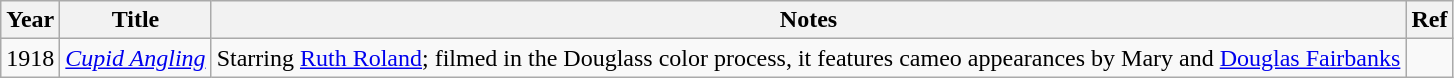<table class="wikitable">
<tr>
<th scope="col">Year</th>
<th scope="col">Title</th>
<th scope="col">Notes</th>
<th scope="col" class="unsortable">Ref</th>
</tr>
<tr>
<td>1918</td>
<td scope="row"><em><a href='#'>Cupid Angling</a></em></td>
<td>Starring <a href='#'>Ruth Roland</a>; filmed in the Douglass color process, it features cameo appearances by Mary and <a href='#'>Douglas Fairbanks</a></td>
<td></td>
</tr>
</table>
